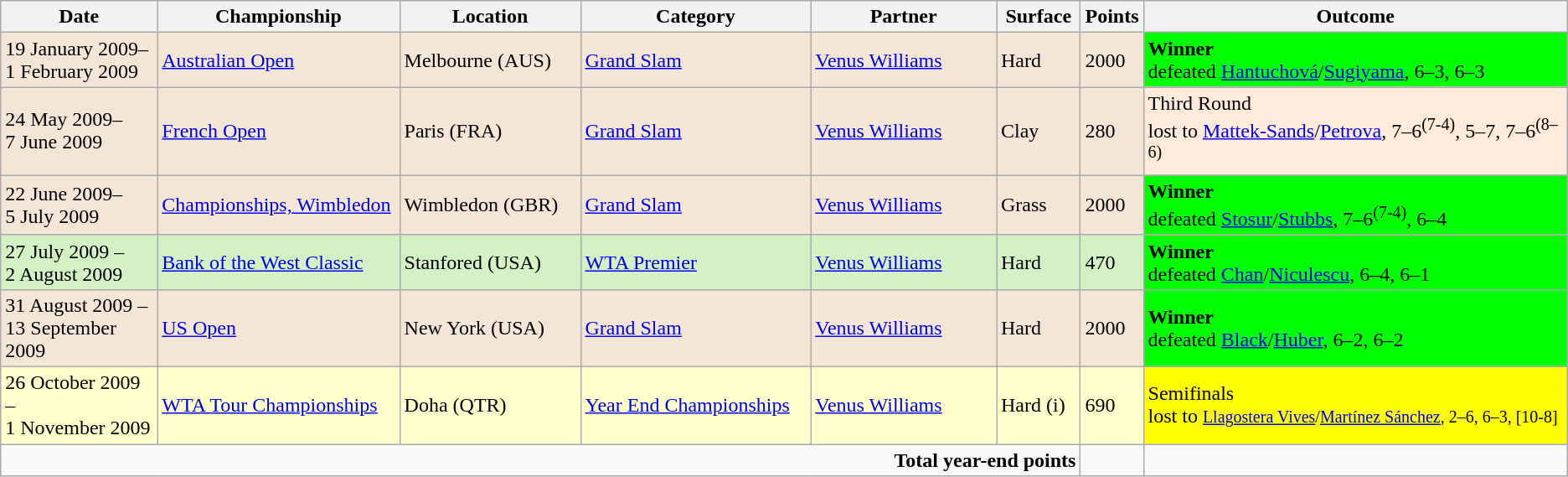<table class="wikitable">
<tr>
<th width=120>Date</th>
<th width=190>Championship</th>
<th width=140>Location</th>
<th width=180>Category</th>
<th width=145>Partner</th>
<th width=60>Surface</th>
<th width=40>Points</th>
<th width=340>Outcome</th>
</tr>
<tr style="background:#f3e6d7;">
<td>19 January 2009–<br>1 February 2009</td>
<td><a href='#'>Australian Open</a></td>
<td>Melbourne (AUS)</td>
<td><a href='#'>Grand Slam</a></td>
<td> <a href='#'>Venus Williams</a></td>
<td>Hard</td>
<td>2000</td>
<td style="background:lime;"><strong>Winner</strong> <br>defeated <a href='#'>Hantuchová</a>/<a href='#'>Sugiyama</a>, 6–3, 6–3</td>
</tr>
<tr style="background:#f3e6d7;">
<td>24 May 2009–<br>7 June 2009</td>
<td><a href='#'>French Open</a></td>
<td>Paris (FRA)</td>
<td><a href='#'>Grand Slam</a></td>
<td> <a href='#'>Venus Williams</a></td>
<td>Clay</td>
<td>280</td>
<td style="background:#ffebdc;">Third Round <br> lost to <a href='#'>Mattek-Sands</a>/<a href='#'>Petrova</a>, 7–6<sup>(7-4)</sup>, 5–7, 7–6<sup>(8–6)</sup></td>
</tr>
<tr style="background:#f3e6d7;">
<td>22 June 2009–<br>5 July 2009</td>
<td><a href='#'>Championships, Wimbledon</a></td>
<td>Wimbledon (GBR)</td>
<td><a href='#'>Grand Slam</a></td>
<td> <a href='#'>Venus Williams</a></td>
<td>Grass</td>
<td>2000</td>
<td style="background:lime;"><strong>Winner</strong> <br>defeated <a href='#'>Stosur</a>/<a href='#'>Stubbs</a>, 7–6<sup>(7-4)</sup>, 6–4</td>
</tr>
<tr style="background:#d4f1c5;">
<td>27 July 2009 –<br>2 August 2009</td>
<td><a href='#'>Bank of the West Classic</a></td>
<td>Stanfored (USA)</td>
<td><a href='#'>WTA Premier</a></td>
<td> <a href='#'>Venus Williams</a></td>
<td>Hard</td>
<td>470</td>
<td style="background:lime;"><strong>Winner</strong> <br>defeated <a href='#'>Chan</a>/<a href='#'>Niculescu</a>, 6–4, 6–1</td>
</tr>
<tr style="background:#f3e6d7;">
<td>31 August 2009 –<br>13 September 2009</td>
<td><a href='#'>US Open</a></td>
<td>New York (USA)</td>
<td><a href='#'>Grand Slam</a></td>
<td> <a href='#'>Venus Williams</a></td>
<td>Hard</td>
<td>2000</td>
<td style="background:lime;"><strong>Winner</strong> <br>defeated <a href='#'>Black</a>/<a href='#'>Huber</a>, 6–2, 6–2</td>
</tr>
<tr style="background:#ffffcc;">
<td>26 October 2009 –<br>1 November 2009</td>
<td><a href='#'>WTA Tour Championships</a></td>
<td>Doha (QTR)</td>
<td><a href='#'>Year End Championships</a></td>
<td> <a href='#'>Venus Williams</a></td>
<td>Hard (i)</td>
<td>690</td>
<td style="background:yellow;">Semifinals <br>lost to <small><a href='#'>Llagostera Vives</a>/<a href='#'>Martínez Sánchez</a>, 2–6, 6–3, [10-8]</small></td>
</tr>
<tr>
<td colspan=6 align=right><strong>Total year-end points</strong></td>
<td></td>
<td></td>
</tr>
</table>
